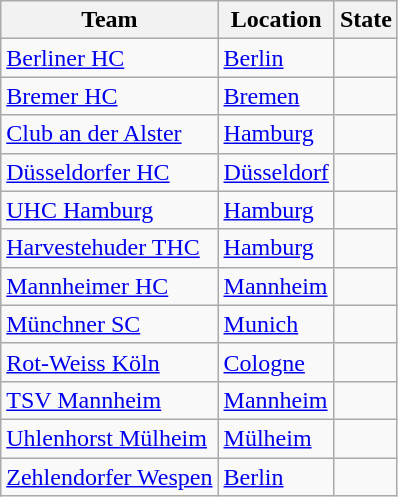<table class="wikitable sortable">
<tr>
<th>Team</th>
<th>Location</th>
<th>State</th>
</tr>
<tr>
<td><a href='#'>Berliner HC</a></td>
<td><a href='#'>Berlin</a></td>
<td></td>
</tr>
<tr>
<td><a href='#'>Bremer HC</a></td>
<td><a href='#'>Bremen</a></td>
<td></td>
</tr>
<tr>
<td><a href='#'>Club an der Alster</a></td>
<td><a href='#'>Hamburg</a></td>
<td></td>
</tr>
<tr>
<td><a href='#'>Düsseldorfer HC</a></td>
<td><a href='#'>Düsseldorf</a></td>
<td></td>
</tr>
<tr>
<td><a href='#'>UHC Hamburg</a></td>
<td><a href='#'>Hamburg</a></td>
<td></td>
</tr>
<tr>
<td><a href='#'>Harvestehuder THC</a></td>
<td><a href='#'>Hamburg</a></td>
<td></td>
</tr>
<tr>
<td><a href='#'>Mannheimer HC</a></td>
<td><a href='#'>Mannheim</a></td>
<td></td>
</tr>
<tr>
<td><a href='#'>Münchner SC</a></td>
<td><a href='#'>Munich</a></td>
<td></td>
</tr>
<tr>
<td><a href='#'>Rot-Weiss Köln</a></td>
<td><a href='#'>Cologne</a></td>
<td></td>
</tr>
<tr>
<td><a href='#'>TSV Mannheim</a></td>
<td><a href='#'>Mannheim</a></td>
<td></td>
</tr>
<tr>
<td><a href='#'>Uhlenhorst Mülheim</a></td>
<td><a href='#'>Mülheim</a></td>
<td></td>
</tr>
<tr>
<td><a href='#'>Zehlendorfer Wespen</a></td>
<td><a href='#'>Berlin</a></td>
<td></td>
</tr>
</table>
